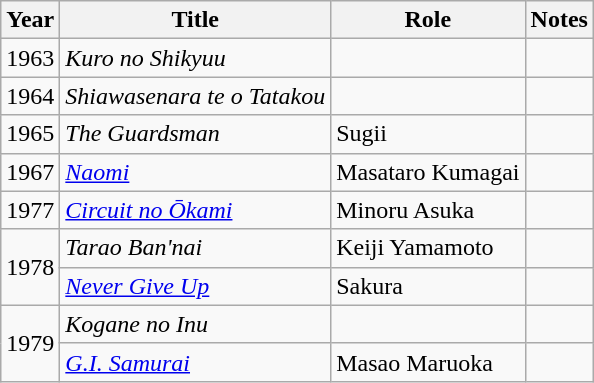<table class="wikitable">
<tr>
<th>Year</th>
<th>Title</th>
<th>Role</th>
<th>Notes</th>
</tr>
<tr>
<td>1963</td>
<td><em>Kuro no Shikyuu</em></td>
<td></td>
<td></td>
</tr>
<tr>
<td>1964</td>
<td><em>Shiawasenara te o Tatakou</em></td>
<td></td>
<td></td>
</tr>
<tr>
<td>1965</td>
<td><em>The Guardsman</em></td>
<td>Sugii</td>
<td></td>
</tr>
<tr>
<td>1967</td>
<td><em><a href='#'>Naomi</a></em></td>
<td>Masataro Kumagai</td>
<td></td>
</tr>
<tr>
<td>1977</td>
<td><em><a href='#'>Circuit no Ōkami</a></em></td>
<td>Minoru Asuka</td>
<td></td>
</tr>
<tr>
<td rowspan="2">1978</td>
<td><em>Tarao Ban'nai</em></td>
<td>Keiji Yamamoto</td>
<td></td>
</tr>
<tr>
<td><em><a href='#'>Never Give Up</a></em></td>
<td>Sakura</td>
<td></td>
</tr>
<tr>
<td rowspan="2">1979</td>
<td><em>Kogane no Inu</em></td>
<td></td>
<td></td>
</tr>
<tr>
<td><em><a href='#'>G.I. Samurai</a></em></td>
<td>Masao Maruoka</td>
<td></td>
</tr>
</table>
